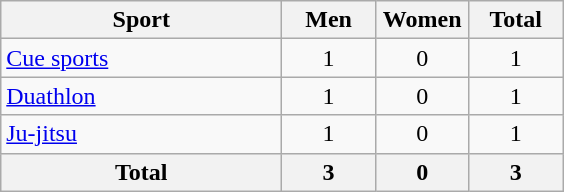<table class="wikitable sortable" style="text-align:center;">
<tr>
<th width=180>Sport</th>
<th width=55>Men</th>
<th width=55>Women</th>
<th width=55>Total</th>
</tr>
<tr>
<td align=left><a href='#'>Cue sports</a></td>
<td>1</td>
<td>0</td>
<td>1</td>
</tr>
<tr>
<td align=left><a href='#'>Duathlon</a></td>
<td>1</td>
<td>0</td>
<td>1</td>
</tr>
<tr>
<td align=left><a href='#'>Ju-jitsu</a></td>
<td>1</td>
<td>0</td>
<td>1</td>
</tr>
<tr>
<th>Total</th>
<th>3</th>
<th>0</th>
<th>3</th>
</tr>
</table>
